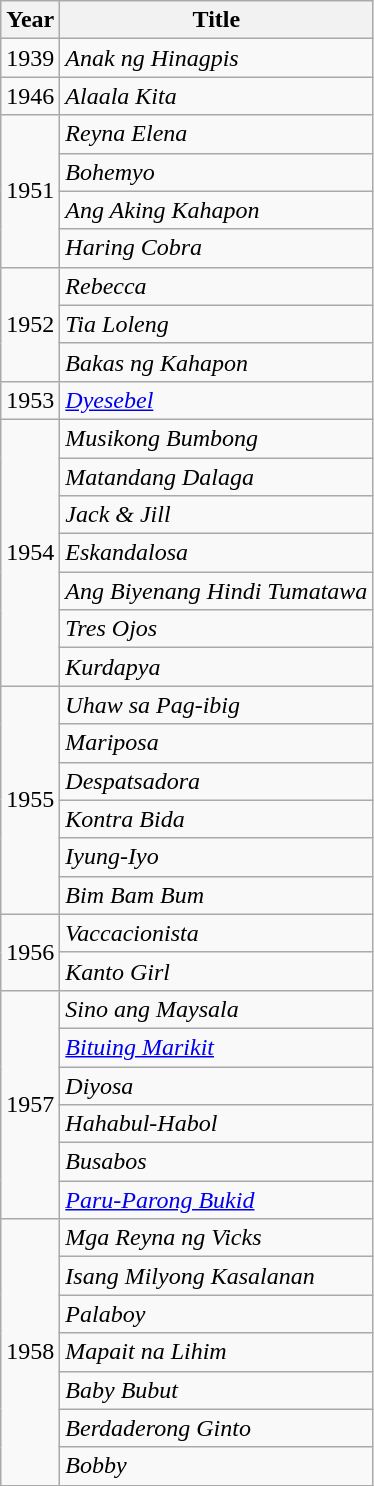<table class="wikitable">
<tr>
<th>Year</th>
<th>Title</th>
</tr>
<tr>
<td>1939</td>
<td><em>Anak ng Hinagpis</em></td>
</tr>
<tr>
<td>1946</td>
<td><em>Alaala Kita</em></td>
</tr>
<tr>
<td rowspan="4">1951</td>
<td><em>Reyna Elena</em></td>
</tr>
<tr>
<td><em>Bohemyo</em></td>
</tr>
<tr>
<td><em>Ang Aking Kahapon</em></td>
</tr>
<tr>
<td><em>Haring Cobra</em></td>
</tr>
<tr>
<td rowspan="3">1952</td>
<td><em>Rebecca</em></td>
</tr>
<tr>
<td><em>Tia Loleng</em></td>
</tr>
<tr>
<td><em>Bakas ng Kahapon</em></td>
</tr>
<tr>
<td>1953</td>
<td><em><a href='#'>Dyesebel</a></em></td>
</tr>
<tr>
<td rowspan="7">1954</td>
<td><em>Musikong Bumbong</em></td>
</tr>
<tr>
<td><em>Matandang Dalaga</em></td>
</tr>
<tr>
<td><em>Jack & Jill</em></td>
</tr>
<tr>
<td><em>Eskandalosa</em></td>
</tr>
<tr>
<td><em>Ang Biyenang Hindi Tumatawa</em></td>
</tr>
<tr>
<td><em>Tres Ojos</em></td>
</tr>
<tr>
<td><em>Kurdapya</em></td>
</tr>
<tr>
<td rowspan="6">1955</td>
<td><em>Uhaw sa Pag-ibig</em></td>
</tr>
<tr>
<td><em>Mariposa</em></td>
</tr>
<tr>
<td><em>Despatsadora</em></td>
</tr>
<tr>
<td><em>Kontra Bida</em></td>
</tr>
<tr>
<td><em>Iyung-Iyo</em></td>
</tr>
<tr>
<td><em>Bim Bam Bum</em></td>
</tr>
<tr>
<td rowspan="2">1956</td>
<td><em>Vaccacionista</em></td>
</tr>
<tr>
<td><em>Kanto Girl</em></td>
</tr>
<tr>
<td rowspan="6">1957</td>
<td><em>Sino ang Maysala</em></td>
</tr>
<tr>
<td><em><a href='#'>Bituing Marikit</a></em></td>
</tr>
<tr>
<td><em>Diyosa</em></td>
</tr>
<tr>
<td><em>Hahabul-Habol</em></td>
</tr>
<tr>
<td><em>Busabos</em></td>
</tr>
<tr>
<td><em><a href='#'>Paru-Parong Bukid</a></em></td>
</tr>
<tr>
<td rowspan="7">1958</td>
<td><em>Mga Reyna ng Vicks</em></td>
</tr>
<tr>
<td><em>Isang Milyong Kasalanan</em></td>
</tr>
<tr>
<td><em>Palaboy</em></td>
</tr>
<tr>
<td><em>Mapait na Lihim</em></td>
</tr>
<tr>
<td><em>Baby Bubut</em></td>
</tr>
<tr>
<td><em>Berdaderong Ginto</em></td>
</tr>
<tr>
<td><em>Bobby</em></td>
</tr>
</table>
